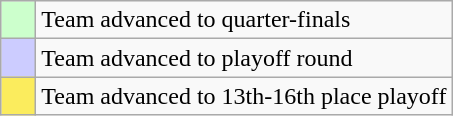<table class="wikitable">
<tr>
<td style="background:#cfc;">    </td>
<td>Team advanced to quarter-finals</td>
</tr>
<tr>
<td style="background:#ccf;">    </td>
<td>Team advanced to playoff round</td>
</tr>
<tr>
<td style="background:#FBEC5D;">    </td>
<td>Team advanced to 13th-16th place playoff</td>
</tr>
</table>
